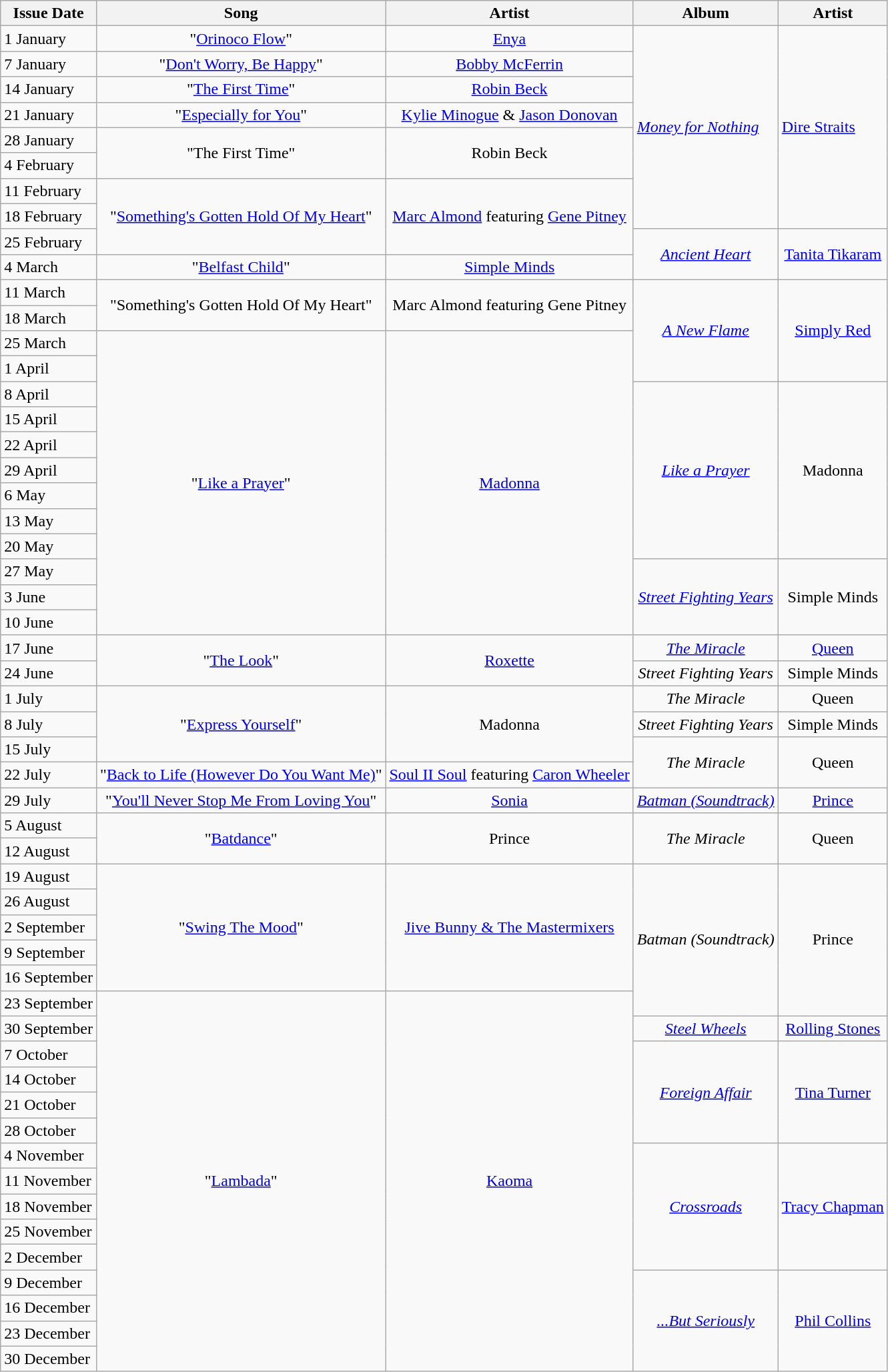<table class="wikitable">
<tr>
<th>Issue Date</th>
<th>Song</th>
<th>Artist</th>
<th>Album</th>
<th>Artist</th>
</tr>
<tr>
<td>1 January</td>
<td align="center">"<a href='#'>Orinoco Flow</a>"</td>
<td align="center"><a href='#'>Enya</a></td>
<td rowspan="8"><em><a href='#'>Money for Nothing</a></em></td>
<td rowspan="8"><a href='#'>Dire Straits</a></td>
</tr>
<tr>
<td>7 January</td>
<td align="center">"<a href='#'>Don't Worry, Be Happy</a>"</td>
<td align="center"><a href='#'>Bobby McFerrin</a></td>
</tr>
<tr>
<td>14 January</td>
<td align="center">"<a href='#'>The First Time</a>"</td>
<td align="center"><a href='#'>Robin Beck</a></td>
</tr>
<tr>
<td>21 January</td>
<td align="center">"<a href='#'>Especially for You</a>"</td>
<td align="center"><a href='#'>Kylie Minogue</a> & <a href='#'>Jason Donovan</a></td>
</tr>
<tr>
<td>28 January</td>
<td rowspan="2" align="center">"The First Time"</td>
<td rowspan="2" align="center">Robin Beck</td>
</tr>
<tr>
<td>4 February</td>
</tr>
<tr>
<td>11 February</td>
<td rowspan="3" align="center">"<a href='#'>Something's Gotten Hold Of My Heart</a>"</td>
<td rowspan="3" align="center"><a href='#'>Marc Almond</a> featuring <a href='#'>Gene Pitney</a></td>
</tr>
<tr>
<td>18 February</td>
</tr>
<tr>
<td>25 February</td>
<td rowspan="2" align="center"><em><a href='#'>Ancient Heart</a></em></td>
<td rowspan="2" align="center"><a href='#'>Tanita Tikaram</a></td>
</tr>
<tr>
<td>4 March</td>
<td align="center">"<a href='#'>Belfast Child</a>"</td>
<td align="center"><a href='#'>Simple Minds</a></td>
</tr>
<tr>
<td>11 March</td>
<td rowspan="2" align="center">"Something's Gotten Hold Of My Heart"</td>
<td rowspan="2" align="center">Marc Almond featuring Gene Pitney</td>
<td rowspan="4" align="center"><em><a href='#'>A New Flame</a></em></td>
<td rowspan="4" align="center"><a href='#'>Simply Red</a></td>
</tr>
<tr>
<td>18 March</td>
</tr>
<tr>
<td>25 March</td>
<td rowspan="12" align="center">"<a href='#'>Like a Prayer</a>"</td>
<td rowspan="12" align="center"><a href='#'>Madonna</a></td>
</tr>
<tr>
<td>1 April</td>
</tr>
<tr>
<td>8 April</td>
<td rowspan="7" align="center"><em><a href='#'>Like a Prayer</a></em></td>
<td rowspan="7" align="center">Madonna</td>
</tr>
<tr>
<td>15 April</td>
</tr>
<tr>
<td>22 April</td>
</tr>
<tr>
<td>29 April</td>
</tr>
<tr>
<td>6 May</td>
</tr>
<tr>
<td>13 May</td>
</tr>
<tr>
<td>20 May</td>
</tr>
<tr>
<td>27 May</td>
<td rowspan="3" align="center"><em><a href='#'>Street Fighting Years</a></em></td>
<td rowspan="3" align="center">Simple Minds</td>
</tr>
<tr>
<td>3 June</td>
</tr>
<tr>
<td>10 June</td>
</tr>
<tr>
<td>17 June</td>
<td rowspan="2" align="center">"<a href='#'>The Look</a>"</td>
<td rowspan="2" align="center"><a href='#'>Roxette</a></td>
<td align="center"><em><a href='#'>The Miracle</a></em></td>
<td align="center"><a href='#'>Queen</a></td>
</tr>
<tr>
<td>24 June</td>
<td align="center"><em>Street Fighting Years</em></td>
<td align="center">Simple Minds</td>
</tr>
<tr>
<td>1 July</td>
<td rowspan="3" align="center">"<a href='#'>Express Yourself</a>"</td>
<td rowspan="3" align="center">Madonna</td>
<td align="center"><em>The Miracle</em></td>
<td align="center">Queen</td>
</tr>
<tr>
<td>8 July</td>
<td align="center"><em>Street Fighting Years</em></td>
<td align="center">Simple Minds</td>
</tr>
<tr>
<td>15 July</td>
<td rowspan="2" align="center"><em>The Miracle</em></td>
<td rowspan="2" align="center">Queen</td>
</tr>
<tr>
<td>22 July</td>
<td align="center">"<a href='#'>Back to Life (However Do You Want Me)</a>"</td>
<td align="center"><a href='#'>Soul II Soul</a> featuring <a href='#'>Caron Wheeler</a></td>
</tr>
<tr>
<td>29 July</td>
<td align="center">"<a href='#'>You'll Never Stop Me From Loving You</a>"</td>
<td align="center"><a href='#'>Sonia</a></td>
<td align="center"><em><a href='#'>Batman (Soundtrack)</a></em></td>
<td align="center"><a href='#'>Prince</a></td>
</tr>
<tr>
<td>5 August</td>
<td rowspan="2" align="center">"<a href='#'>Batdance</a>"</td>
<td rowspan="2" align="center">Prince</td>
<td rowspan="2" align="center"><em>The Miracle</em></td>
<td rowspan="2" align="center">Queen</td>
</tr>
<tr>
<td>12 August</td>
</tr>
<tr>
<td>19 August</td>
<td rowspan="5" align="center">"<a href='#'>Swing The Mood</a>"</td>
<td rowspan="5" align="center"><a href='#'>Jive Bunny & The Mastermixers</a></td>
<td rowspan="6" align="center"><em>Batman (Soundtrack)</em></td>
<td rowspan="6" align="center">Prince</td>
</tr>
<tr>
<td>26 August</td>
</tr>
<tr>
<td>2 September</td>
</tr>
<tr>
<td>9 September</td>
</tr>
<tr>
<td>16 September</td>
</tr>
<tr>
<td>23 September</td>
<td rowspan="15" align="center">"<a href='#'>Lambada</a>"</td>
<td rowspan="15" align="center"><a href='#'>Kaoma</a></td>
</tr>
<tr>
<td>30 September</td>
<td align="center"><em><a href='#'>Steel Wheels</a></em></td>
<td align="center"><a href='#'>Rolling Stones</a></td>
</tr>
<tr>
<td>7 October</td>
<td rowspan="4" align="center"><em><a href='#'>Foreign Affair</a></em></td>
<td rowspan="4" align="center"><a href='#'>Tina Turner</a></td>
</tr>
<tr>
<td>14 October</td>
</tr>
<tr>
<td>21 October</td>
</tr>
<tr>
<td>28 October</td>
</tr>
<tr>
<td>4 November</td>
<td rowspan="5" align="center"><em><a href='#'>Crossroads</a></em></td>
<td rowspan="5" align="center"><a href='#'>Tracy Chapman</a></td>
</tr>
<tr>
<td>11 November</td>
</tr>
<tr>
<td>18 November</td>
</tr>
<tr>
<td>25 November</td>
</tr>
<tr>
<td>2 December</td>
</tr>
<tr>
<td>9 December</td>
<td rowspan="4" align="center"><em><a href='#'>...But Seriously</a></em></td>
<td rowspan="4" align="center"><a href='#'>Phil Collins</a></td>
</tr>
<tr>
<td>16 December</td>
</tr>
<tr>
<td>23 December</td>
</tr>
<tr>
<td>30 December</td>
</tr>
</table>
